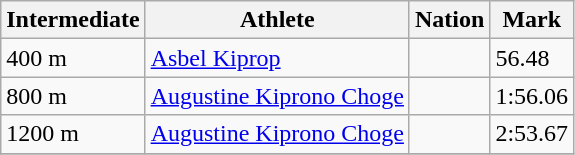<table class="wikitable">
<tr>
<th>Intermediate</th>
<th>Athlete</th>
<th>Nation</th>
<th>Mark</th>
</tr>
<tr>
<td>400 m</td>
<td><a href='#'>Asbel Kiprop</a></td>
<td></td>
<td>56.48</td>
</tr>
<tr>
<td>800 m</td>
<td><a href='#'>Augustine Kiprono Choge</a></td>
<td></td>
<td>1:56.06</td>
</tr>
<tr>
<td>1200 m</td>
<td><a href='#'>Augustine Kiprono Choge</a></td>
<td></td>
<td>2:53.67</td>
</tr>
<tr>
</tr>
</table>
